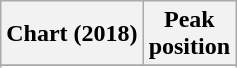<table class="wikitable sortable plainrowheaders" style="text-align:center;">
<tr>
<th scope="col">Chart (2018)</th>
<th scope="col">Peak<br>position</th>
</tr>
<tr>
</tr>
<tr>
</tr>
<tr>
</tr>
</table>
